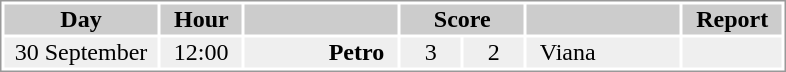<table border="0" style="border: 1px solid #999; background-color:#FFFFFF">
<tr align="center" bgcolor="#CCCCCC">
<th width="100">  Day  </th>
<th width="50">  Hour  </th>
<th width="100"></th>
<th colspan="2" width="80">Score</th>
<th width="100"></th>
<th>  Report  </th>
</tr>
<tr align="center" bgcolor="#EFEFEF">
<td>30 September</td>
<td>12:00</td>
<td align="right"><strong>Petro</strong>  </td>
<td>3</td>
<td>2</td>
<td align="left">  Viana</td>
<td></td>
</tr>
</table>
